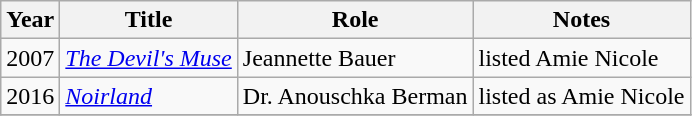<table class="wikitable sortable">
<tr>
<th>Year</th>
<th>Title</th>
<th>Role</th>
<th class="unsortable">Notes</th>
</tr>
<tr>
<td>2007</td>
<td><em><a href='#'>The Devil's Muse</a></em></td>
<td>Jeannette Bauer</td>
<td>listed Amie Nicole</td>
</tr>
<tr>
<td>2016</td>
<td><em><a href='#'>Noirland</a></em></td>
<td>Dr. Anouschka Berman</td>
<td>listed as Amie Nicole</td>
</tr>
<tr>
</tr>
</table>
